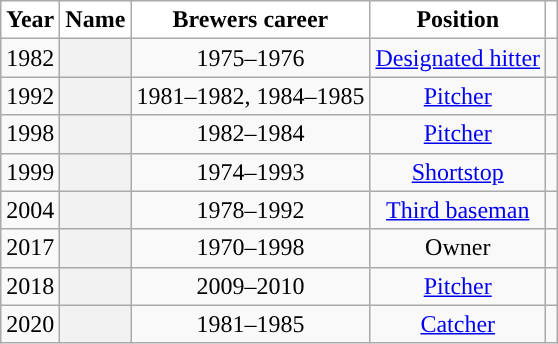<table class="wikitable sortable plainrowheaders" style="text-align:center">
<tr>
<th scope="col" style="background-color:#ffffff; border-top:#">Year</th>
<th scope="col" style="background-color:#ffffff; border-top:#">Name</th>
<th scope="col" style="background-color:#ffffff; border-top:#">Brewers career</th>
<th scope="col" style="background-color:#ffffff; border-top:#">Position</th>
<th scope="col" class="unsortable" style="background-color:#ffffff; border-top:#"></th>
</tr>
<tr>
<td>1982</td>
<th scope="row" style="text-align:center"></th>
<td>1975–1976</td>
<td><a href='#'>Designated hitter</a></td>
<td></td>
</tr>
<tr>
<td>1992</td>
<th scope="row" style="text-align:center"></th>
<td>1981–1982, 1984–1985</td>
<td><a href='#'>Pitcher</a></td>
<td></td>
</tr>
<tr>
<td>1998</td>
<th scope="row" style="text-align:center"></th>
<td>1982–1984</td>
<td><a href='#'>Pitcher</a></td>
<td></td>
</tr>
<tr>
<td>1999</td>
<th scope="row" style="text-align:center"></th>
<td>1974–1993</td>
<td><a href='#'>Shortstop</a></td>
<td></td>
</tr>
<tr>
<td>2004</td>
<th scope="row" style="text-align:center"></th>
<td>1978–1992</td>
<td><a href='#'>Third baseman</a></td>
<td></td>
</tr>
<tr>
<td>2017</td>
<th scope="row" style="text-align:center"></th>
<td>1970–1998</td>
<td>Owner</td>
<td></td>
</tr>
<tr>
<td>2018</td>
<th scope="row" style="text-align:center"></th>
<td>2009–2010</td>
<td><a href='#'>Pitcher</a></td>
<td></td>
</tr>
<tr>
<td>2020</td>
<th scope="row" style="text-align:center"></th>
<td>1981–1985</td>
<td><a href='#'>Catcher</a></td>
<td></td>
</tr>
</table>
